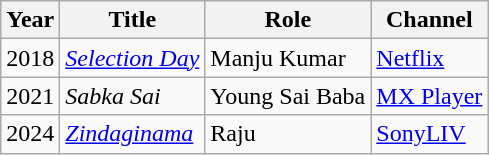<table class="wikitable sortable">
<tr>
<th>Year</th>
<th>Title</th>
<th>Role</th>
<th>Channel</th>
</tr>
<tr>
<td>2018</td>
<td><em><a href='#'>Selection Day</a></em></td>
<td>Manju Kumar</td>
<td><a href='#'>Netflix</a></td>
</tr>
<tr>
<td>2021</td>
<td><em>Sabka Sai</em></td>
<td>Young Sai Baba</td>
<td><a href='#'>MX Player</a></td>
</tr>
<tr>
<td>2024</td>
<td><em><a href='#'>Zindaginama</a></em></td>
<td>Raju</td>
<td><a href='#'>SonyLIV</a></td>
</tr>
</table>
